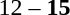<table style="text-align:center">
<tr>
<th width=200></th>
<th width=100></th>
<th width=200></th>
</tr>
<tr>
<td align=right></td>
<td>12 – <strong>15</strong></td>
<td align=left><strong></strong></td>
</tr>
</table>
